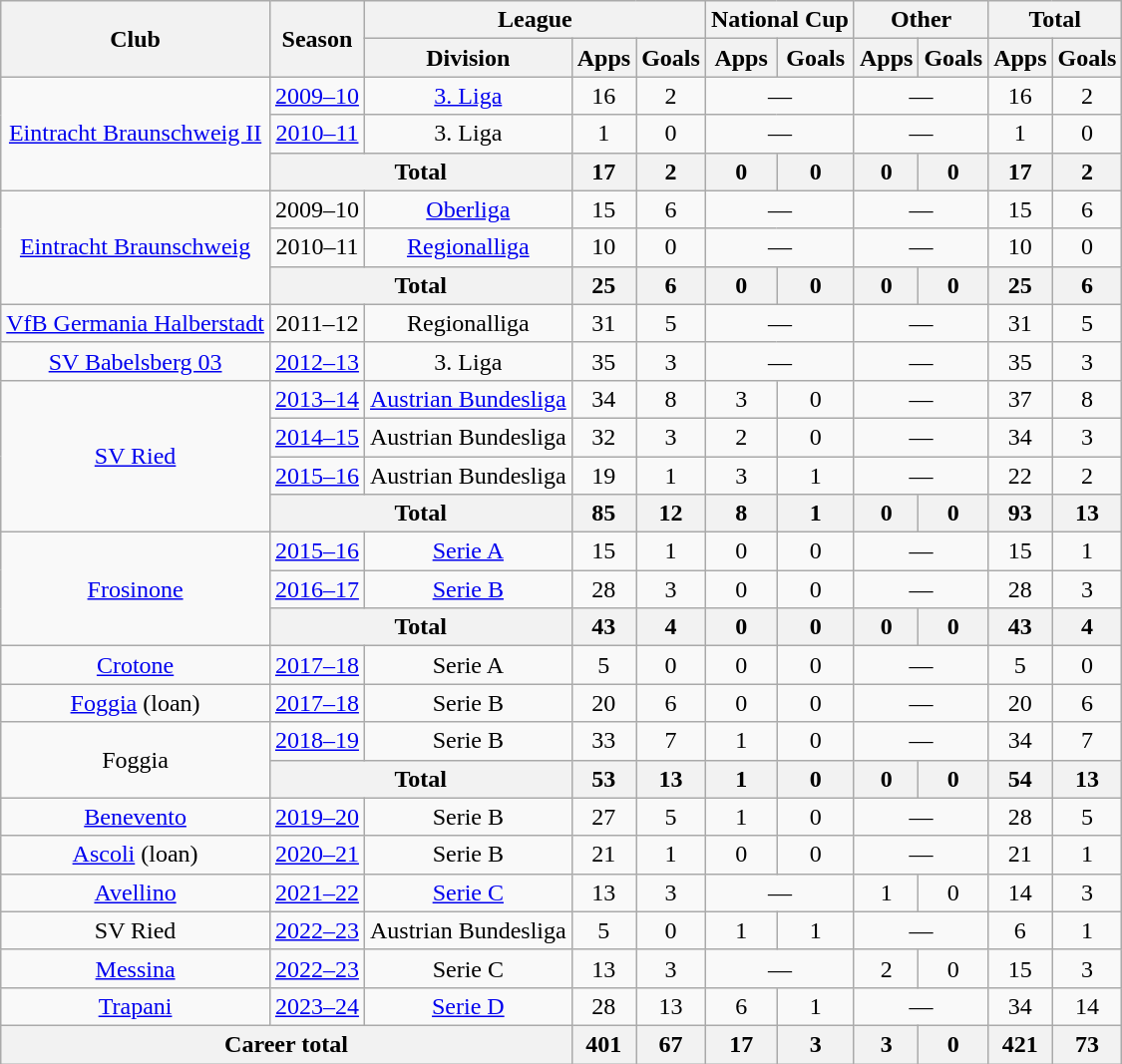<table class="wikitable" style="text-align:center">
<tr>
<th rowspan="2">Club</th>
<th rowspan="2">Season</th>
<th colspan="3">League</th>
<th colspan="2">National Cup</th>
<th colspan="2">Other</th>
<th colspan="2">Total</th>
</tr>
<tr>
<th>Division</th>
<th>Apps</th>
<th>Goals</th>
<th>Apps</th>
<th>Goals</th>
<th>Apps</th>
<th>Goals</th>
<th>Apps</th>
<th>Goals</th>
</tr>
<tr>
<td rowspan="3"><a href='#'>Eintracht Braunschweig II</a></td>
<td><a href='#'>2009–10</a></td>
<td><a href='#'>3. Liga</a></td>
<td>16</td>
<td>2</td>
<td colspan="2">—</td>
<td colspan="2">—</td>
<td>16</td>
<td>2</td>
</tr>
<tr>
<td><a href='#'>2010–11</a></td>
<td>3. Liga</td>
<td>1</td>
<td>0</td>
<td colspan="2">—</td>
<td colspan="2">—</td>
<td>1</td>
<td>0</td>
</tr>
<tr>
<th colspan="2">Total</th>
<th>17</th>
<th>2</th>
<th>0</th>
<th>0</th>
<th>0</th>
<th>0</th>
<th>17</th>
<th>2</th>
</tr>
<tr>
<td rowspan="3"><a href='#'>Eintracht Braunschweig</a></td>
<td>2009–10</td>
<td><a href='#'>Oberliga</a></td>
<td>15</td>
<td>6</td>
<td colspan="2">—</td>
<td colspan="2">—</td>
<td>15</td>
<td>6</td>
</tr>
<tr>
<td>2010–11</td>
<td><a href='#'>Regionalliga</a></td>
<td>10</td>
<td>0</td>
<td colspan="2">—</td>
<td colspan="2">—</td>
<td>10</td>
<td>0</td>
</tr>
<tr>
<th colspan="2">Total</th>
<th>25</th>
<th>6</th>
<th>0</th>
<th>0</th>
<th>0</th>
<th>0</th>
<th>25</th>
<th>6</th>
</tr>
<tr>
<td><a href='#'>VfB Germania Halberstadt</a></td>
<td>2011–12</td>
<td>Regionalliga</td>
<td>31</td>
<td>5</td>
<td colspan="2">—</td>
<td colspan="2">—</td>
<td>31</td>
<td>5</td>
</tr>
<tr>
<td><a href='#'>SV Babelsberg 03</a></td>
<td><a href='#'>2012–13</a></td>
<td>3. Liga</td>
<td>35</td>
<td>3</td>
<td colspan="2">—</td>
<td colspan="2">—</td>
<td>35</td>
<td>3</td>
</tr>
<tr>
<td rowspan="4"><a href='#'>SV Ried</a></td>
<td><a href='#'>2013–14</a></td>
<td><a href='#'>Austrian Bundesliga</a></td>
<td>34</td>
<td>8</td>
<td>3</td>
<td>0</td>
<td colspan="2">—</td>
<td>37</td>
<td>8</td>
</tr>
<tr>
<td><a href='#'>2014–15</a></td>
<td>Austrian Bundesliga</td>
<td>32</td>
<td>3</td>
<td>2</td>
<td>0</td>
<td colspan="2">—</td>
<td>34</td>
<td>3</td>
</tr>
<tr>
<td><a href='#'>2015–16</a></td>
<td>Austrian Bundesliga</td>
<td>19</td>
<td>1</td>
<td>3</td>
<td>1</td>
<td colspan="2">—</td>
<td>22</td>
<td>2</td>
</tr>
<tr>
<th colspan="2">Total</th>
<th>85</th>
<th>12</th>
<th>8</th>
<th>1</th>
<th>0</th>
<th>0</th>
<th>93</th>
<th>13</th>
</tr>
<tr>
<td rowspan="3"><a href='#'>Frosinone</a></td>
<td><a href='#'>2015–16</a></td>
<td><a href='#'>Serie A</a></td>
<td>15</td>
<td>1</td>
<td>0</td>
<td>0</td>
<td colspan="2">—</td>
<td>15</td>
<td>1</td>
</tr>
<tr>
<td><a href='#'>2016–17</a></td>
<td><a href='#'>Serie B</a></td>
<td>28</td>
<td>3</td>
<td>0</td>
<td>0</td>
<td colspan="2">—</td>
<td>28</td>
<td>3</td>
</tr>
<tr>
<th colspan="2">Total</th>
<th>43</th>
<th>4</th>
<th>0</th>
<th>0</th>
<th>0</th>
<th>0</th>
<th>43</th>
<th>4</th>
</tr>
<tr>
<td><a href='#'>Crotone</a></td>
<td><a href='#'>2017–18</a></td>
<td>Serie A</td>
<td>5</td>
<td>0</td>
<td>0</td>
<td>0</td>
<td colspan="2">—</td>
<td>5</td>
<td>0</td>
</tr>
<tr>
<td><a href='#'>Foggia</a> (loan)</td>
<td><a href='#'>2017–18</a></td>
<td>Serie B</td>
<td>20</td>
<td>6</td>
<td>0</td>
<td>0</td>
<td colspan="2">—</td>
<td>20</td>
<td>6</td>
</tr>
<tr>
<td rowspan="2">Foggia</td>
<td><a href='#'>2018–19</a></td>
<td>Serie B</td>
<td>33</td>
<td>7</td>
<td>1</td>
<td>0</td>
<td colspan="2">—</td>
<td>34</td>
<td>7</td>
</tr>
<tr>
<th colspan="2">Total</th>
<th>53</th>
<th>13</th>
<th>1</th>
<th>0</th>
<th>0</th>
<th>0</th>
<th>54</th>
<th>13</th>
</tr>
<tr>
<td><a href='#'>Benevento</a></td>
<td><a href='#'>2019–20</a></td>
<td>Serie B</td>
<td>27</td>
<td>5</td>
<td>1</td>
<td>0</td>
<td colspan="2">—</td>
<td>28</td>
<td>5</td>
</tr>
<tr>
<td><a href='#'>Ascoli</a> (loan)</td>
<td><a href='#'>2020–21</a></td>
<td>Serie B</td>
<td>21</td>
<td>1</td>
<td>0</td>
<td>0</td>
<td colspan="2">—</td>
<td>21</td>
<td>1</td>
</tr>
<tr>
<td><a href='#'>Avellino</a></td>
<td><a href='#'>2021–22</a></td>
<td><a href='#'>Serie C</a></td>
<td>13</td>
<td>3</td>
<td colspan="2">—</td>
<td>1</td>
<td>0</td>
<td>14</td>
<td>3</td>
</tr>
<tr>
<td>SV Ried</td>
<td><a href='#'>2022–23</a></td>
<td>Austrian Bundesliga</td>
<td>5</td>
<td>0</td>
<td>1</td>
<td>1</td>
<td colspan="2">—</td>
<td>6</td>
<td>1</td>
</tr>
<tr>
<td><a href='#'>Messina</a></td>
<td><a href='#'>2022–23</a></td>
<td>Serie C</td>
<td>13</td>
<td>3</td>
<td colspan="2">—</td>
<td>2</td>
<td>0</td>
<td>15</td>
<td>3</td>
</tr>
<tr>
<td><a href='#'>Trapani</a></td>
<td><a href='#'>2023–24</a></td>
<td><a href='#'>Serie D</a></td>
<td>28</td>
<td>13</td>
<td>6</td>
<td>1</td>
<td colspan="2">—</td>
<td>34</td>
<td>14</td>
</tr>
<tr>
<th colspan="3">Career total</th>
<th>401</th>
<th>67</th>
<th>17</th>
<th>3</th>
<th>3</th>
<th>0</th>
<th>421</th>
<th>73</th>
</tr>
</table>
